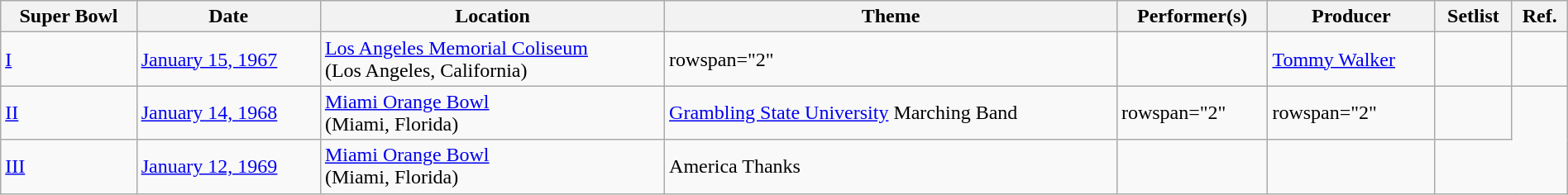<table class="wikitable" style="width: 100%; ">
<tr>
<th>Super Bowl</th>
<th>Date</th>
<th>Location</th>
<th>Theme</th>
<th>Performer(s)</th>
<th>Producer</th>
<th>Setlist</th>
<th>Ref.</th>
</tr>
<tr>
<td><a href='#'>I</a></td>
<td><a href='#'>January 15, 1967</a></td>
<td><a href='#'>Los Angeles Memorial Coliseum</a><br>(Los Angeles, California)</td>
<td>rowspan="2" </td>
<td></td>
<td><a href='#'>Tommy Walker</a></td>
<td></td>
<td></td>
</tr>
<tr>
<td><a href='#'>II</a></td>
<td><a href='#'>January 14, 1968</a></td>
<td><a href='#'>Miami Orange Bowl</a><br>(Miami, Florida)</td>
<td><a href='#'>Grambling State University</a> Marching Band</td>
<td>rowspan="2" </td>
<td>rowspan="2" </td>
<td></td>
</tr>
<tr>
<td><a href='#'>III</a></td>
<td><a href='#'>January 12, 1969</a></td>
<td><a href='#'>Miami Orange Bowl</a><br>(Miami, Florida)</td>
<td>America Thanks</td>
<td></td>
<td></td>
</tr>
</table>
